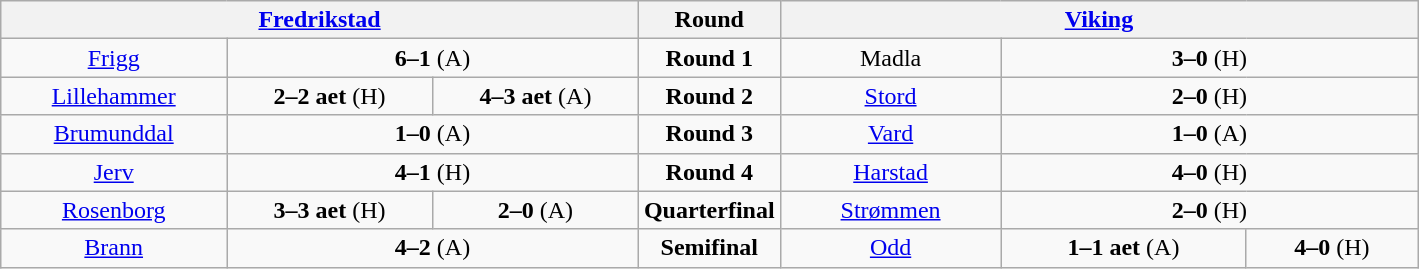<table border=1 class=wikitable style="text-align:center">
<tr valign=top>
<th width=45% colspan=3><a href='#'>Fredrikstad</a></th>
<th width=10%>Round</th>
<th width=45% colspan=3><a href='#'>Viking</a></th>
</tr>
<tr valign=top>
<td><a href='#'>Frigg</a></td>
<td colspan=2><strong>6–1</strong> (A)</td>
<td><strong>Round 1</strong></td>
<td>Madla</td>
<td colspan=2><strong>3–0</strong> (H)</td>
</tr>
<tr valign=top>
<td><a href='#'>Lillehammer</a></td>
<td><strong>2–2 aet</strong> (H)</td>
<td><strong>4–3 aet</strong> (A)</td>
<td><strong>Round 2</strong></td>
<td><a href='#'>Stord</a></td>
<td colspan=2><strong>2–0</strong> (H)</td>
</tr>
<tr valign=top>
<td><a href='#'>Brumunddal</a></td>
<td colspan=2><strong>1–0</strong> (A)</td>
<td><strong>Round 3</strong></td>
<td><a href='#'>Vard</a></td>
<td colspan=2><strong>1–0</strong> (A)</td>
</tr>
<tr valign=top>
<td><a href='#'>Jerv</a></td>
<td colspan=2><strong>4–1</strong> (H)</td>
<td><strong>Round 4</strong></td>
<td><a href='#'>Harstad</a></td>
<td colspan=2><strong>4–0</strong> (H)</td>
</tr>
<tr valign=top>
<td><a href='#'>Rosenborg</a></td>
<td><strong>3–3 aet</strong> (H)</td>
<td><strong>2–0</strong> (A)</td>
<td><strong>Quarterfinal</strong></td>
<td><a href='#'>Strømmen</a></td>
<td colspan=2><strong>2–0</strong> (H)</td>
</tr>
<tr valign=top>
<td><a href='#'>Brann</a></td>
<td colspan=2><strong>4–2</strong> (A)</td>
<td><strong>Semifinal</strong></td>
<td><a href='#'>Odd</a></td>
<td><strong>1–1 aet</strong> (A)</td>
<td><strong>4–0</strong> (H)</td>
</tr>
</table>
